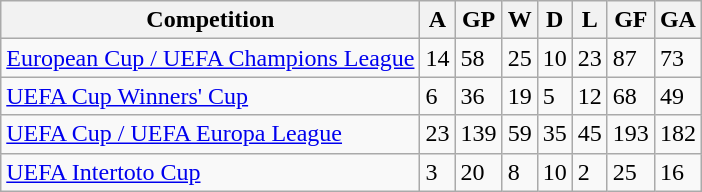<table class="wikitable">
<tr>
<th>Competition</th>
<th>A</th>
<th>GP</th>
<th>W</th>
<th>D</th>
<th>L</th>
<th>GF</th>
<th>GA</th>
</tr>
<tr>
<td><a href='#'>European Cup / UEFA Champions League</a></td>
<td>14</td>
<td>58</td>
<td>25</td>
<td>10</td>
<td>23</td>
<td>87</td>
<td>73</td>
</tr>
<tr>
<td><a href='#'>UEFA Cup Winners' Cup</a></td>
<td>6</td>
<td>36</td>
<td>19</td>
<td>5</td>
<td>12</td>
<td>68</td>
<td>49</td>
</tr>
<tr>
<td><a href='#'>UEFA Cup / UEFA Europa League</a></td>
<td>23</td>
<td>139</td>
<td>59</td>
<td>35</td>
<td>45</td>
<td>193</td>
<td>182</td>
</tr>
<tr>
<td><a href='#'>UEFA Intertoto Cup</a></td>
<td>3</td>
<td>20</td>
<td>8</td>
<td>10</td>
<td>2</td>
<td>25</td>
<td>16</td>
</tr>
</table>
